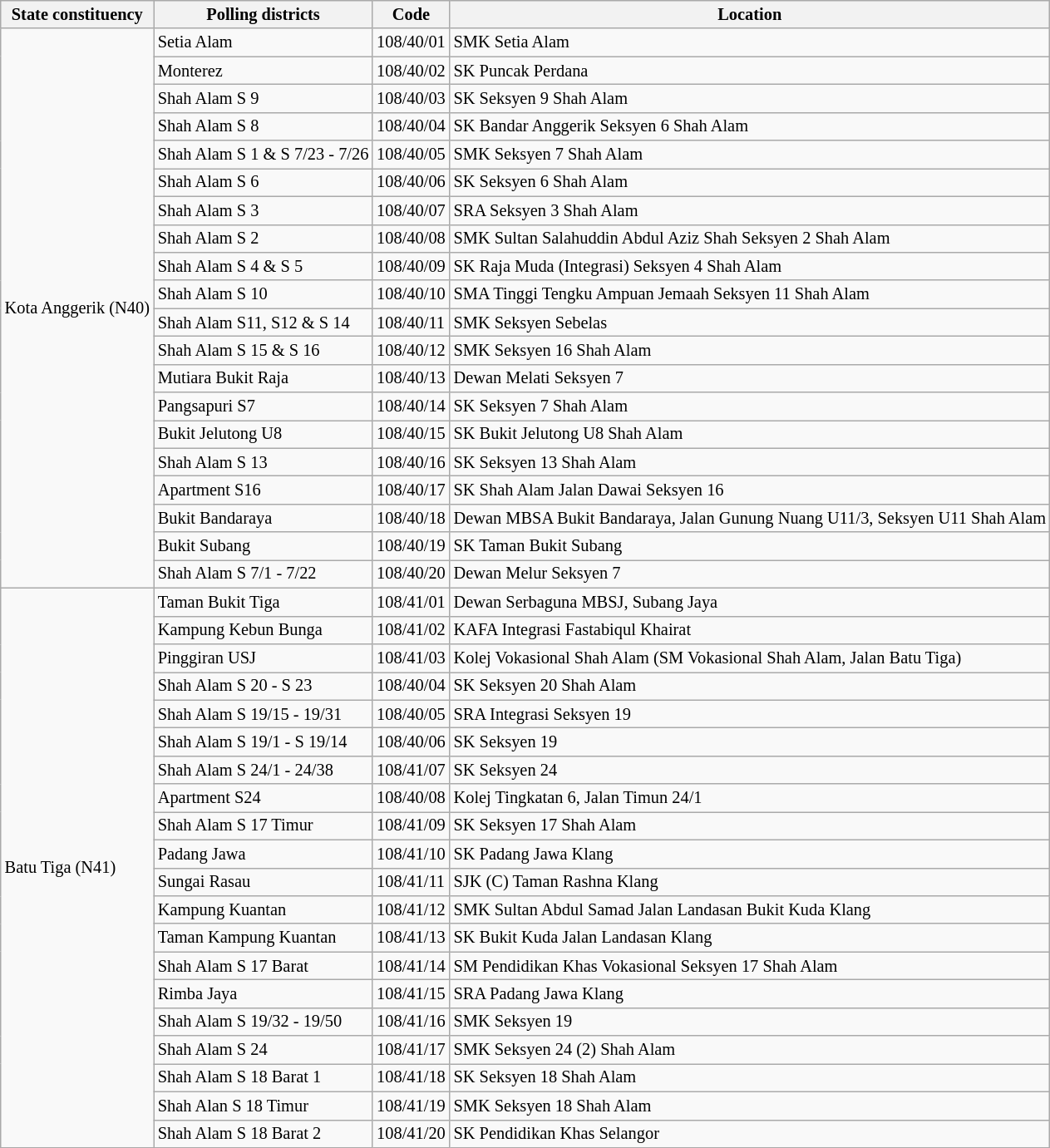<table class="wikitable sortable mw-collapsible" style="white-space:nowrap;font-size:85%">
<tr>
<th>State constituency</th>
<th>Polling districts</th>
<th>Code</th>
<th>Location</th>
</tr>
<tr>
<td rowspan="20">Kota Anggerik (N40)</td>
<td>Setia Alam</td>
<td>108/40/01</td>
<td>SMK Setia Alam</td>
</tr>
<tr>
<td>Monterez</td>
<td>108/40/02</td>
<td>SK Puncak Perdana</td>
</tr>
<tr>
<td>Shah Alam S 9</td>
<td>108/40/03</td>
<td>SK Seksyen 9 Shah Alam</td>
</tr>
<tr>
<td>Shah Alam S 8</td>
<td>108/40/04</td>
<td>SK Bandar Anggerik Seksyen 6 Shah Alam</td>
</tr>
<tr>
<td>Shah Alam S 1 & S 7/23 - 7/26</td>
<td>108/40/05</td>
<td>SMK Seksyen 7 Shah Alam</td>
</tr>
<tr>
<td>Shah Alam S 6</td>
<td>108/40/06</td>
<td>SK Seksyen 6 Shah Alam</td>
</tr>
<tr>
<td>Shah Alam S 3</td>
<td>108/40/07</td>
<td>SRA Seksyen 3 Shah Alam</td>
</tr>
<tr>
<td>Shah Alam S 2</td>
<td>108/40/08</td>
<td>SMK Sultan Salahuddin Abdul Aziz Shah Seksyen 2 Shah Alam</td>
</tr>
<tr>
<td>Shah Alam S 4 & S 5</td>
<td>108/40/09</td>
<td>SK Raja Muda (Integrasi) Seksyen 4 Shah Alam</td>
</tr>
<tr>
<td>Shah Alam S 10</td>
<td>108/40/10</td>
<td>SMA Tinggi Tengku Ampuan Jemaah Seksyen 11 Shah Alam</td>
</tr>
<tr>
<td>Shah Alam S11, S12 & S 14</td>
<td>108/40/11</td>
<td>SMK Seksyen Sebelas</td>
</tr>
<tr>
<td>Shah Alam S 15 & S 16</td>
<td>108/40/12</td>
<td>SMK Seksyen 16 Shah Alam</td>
</tr>
<tr>
<td>Mutiara Bukit Raja</td>
<td>108/40/13</td>
<td>Dewan Melati Seksyen 7</td>
</tr>
<tr>
<td>Pangsapuri S7</td>
<td>108/40/14</td>
<td>SK Seksyen 7 Shah Alam</td>
</tr>
<tr>
<td>Bukit Jelutong U8</td>
<td>108/40/15</td>
<td>SK Bukit Jelutong U8 Shah Alam</td>
</tr>
<tr>
<td>Shah Alam S 13</td>
<td>108/40/16</td>
<td>SK Seksyen 13 Shah Alam</td>
</tr>
<tr>
<td>Apartment S16</td>
<td>108/40/17</td>
<td>SK Shah Alam Jalan Dawai Seksyen 16</td>
</tr>
<tr>
<td>Bukit Bandaraya</td>
<td>108/40/18</td>
<td>Dewan MBSA Bukit Bandaraya, Jalan Gunung Nuang U11/3, Seksyen U11 Shah Alam</td>
</tr>
<tr>
<td>Bukit Subang</td>
<td>108/40/19</td>
<td>SK Taman Bukit Subang</td>
</tr>
<tr>
<td>Shah Alam S 7/1 - 7/22</td>
<td>108/40/20</td>
<td>Dewan Melur Seksyen 7</td>
</tr>
<tr>
<td rowspan="20">Batu Tiga (N41)</td>
<td>Taman Bukit Tiga</td>
<td>108/41/01</td>
<td>Dewan Serbaguna MBSJ, Subang Jaya</td>
</tr>
<tr>
<td>Kampung Kebun Bunga</td>
<td>108/41/02</td>
<td>KAFA Integrasi Fastabiqul Khairat</td>
</tr>
<tr>
<td>Pinggiran USJ</td>
<td>108/41/03</td>
<td>Kolej Vokasional Shah Alam (SM Vokasional Shah Alam, Jalan Batu Tiga)</td>
</tr>
<tr>
<td>Shah Alam S 20 - S 23</td>
<td>108/40/04</td>
<td>SK Seksyen 20 Shah Alam</td>
</tr>
<tr>
<td>Shah Alam S 19/15 - 19/31</td>
<td>108/40/05</td>
<td>SRA Integrasi Seksyen 19</td>
</tr>
<tr>
<td>Shah Alam S 19/1 - S 19/14</td>
<td>108/40/06</td>
<td>SK Seksyen 19</td>
</tr>
<tr>
<td>Shah Alam S 24/1 - 24/38</td>
<td>108/41/07</td>
<td>SK Seksyen 24</td>
</tr>
<tr>
<td>Apartment S24</td>
<td>108/40/08</td>
<td>Kolej Tingkatan 6, Jalan Timun 24/1</td>
</tr>
<tr>
<td>Shah Alam S 17 Timur</td>
<td>108/41/09</td>
<td>SK Seksyen 17 Shah Alam</td>
</tr>
<tr>
<td>Padang Jawa</td>
<td>108/41/10</td>
<td>SK Padang Jawa Klang</td>
</tr>
<tr>
<td>Sungai Rasau</td>
<td>108/41/11</td>
<td>SJK (C) Taman Rashna Klang</td>
</tr>
<tr>
<td>Kampung Kuantan</td>
<td>108/41/12</td>
<td>SMK Sultan Abdul Samad Jalan Landasan Bukit Kuda Klang</td>
</tr>
<tr>
<td>Taman Kampung Kuantan</td>
<td>108/41/13</td>
<td>SK Bukit Kuda Jalan Landasan Klang</td>
</tr>
<tr>
<td>Shah Alam S 17 Barat</td>
<td>108/41/14</td>
<td>SM Pendidikan Khas Vokasional Seksyen 17 Shah Alam</td>
</tr>
<tr>
<td>Rimba Jaya</td>
<td>108/41/15</td>
<td>SRA Padang Jawa Klang</td>
</tr>
<tr>
<td>Shah Alam S 19/32 - 19/50</td>
<td>108/41/16</td>
<td>SMK Seksyen 19</td>
</tr>
<tr>
<td>Shah Alam S 24</td>
<td>108/41/17</td>
<td>SMK Seksyen 24 (2) Shah Alam</td>
</tr>
<tr>
<td>Shah Alam S 18 Barat 1</td>
<td>108/41/18</td>
<td>SK Seksyen 18 Shah Alam</td>
</tr>
<tr>
<td>Shah Alan S 18 Timur</td>
<td>108/41/19</td>
<td>SMK Seksyen 18 Shah Alam</td>
</tr>
<tr>
<td>Shah Alam S 18 Barat 2</td>
<td>108/41/20</td>
<td>SK Pendidikan Khas Selangor</td>
</tr>
</table>
